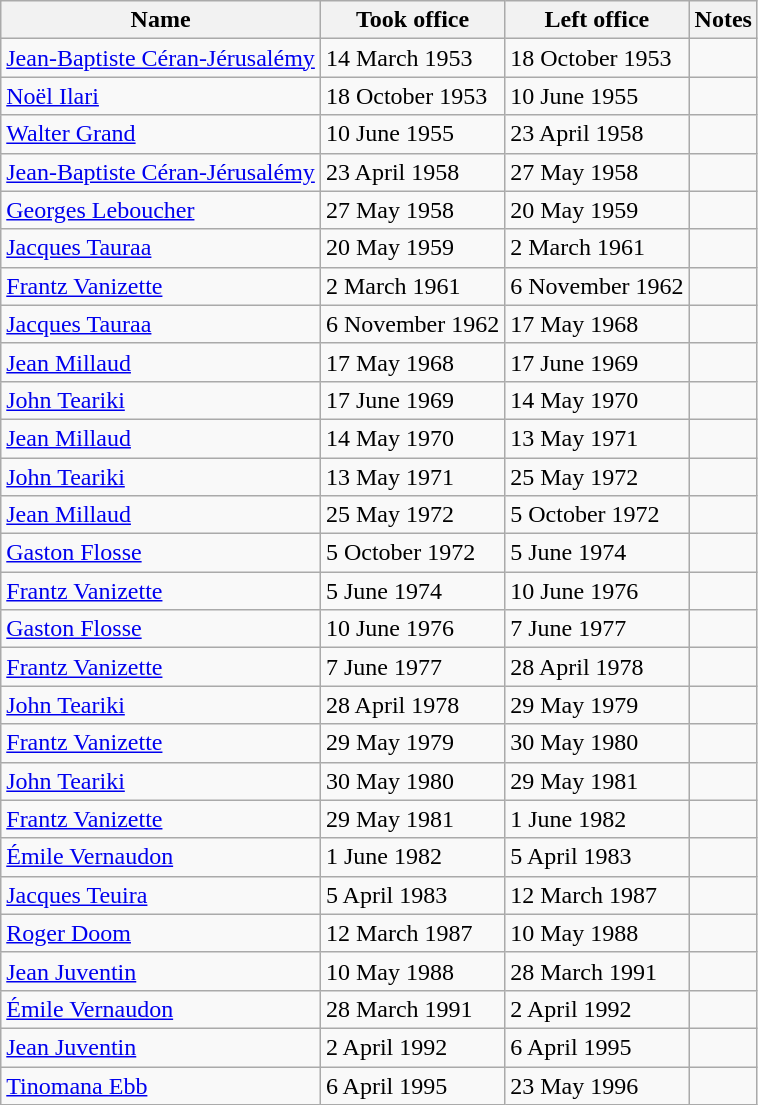<table class="wikitable">
<tr>
<th>Name</th>
<th>Took office</th>
<th>Left office</th>
<th>Notes</th>
</tr>
<tr>
<td><a href='#'>Jean-Baptiste Céran-Jérusalémy</a></td>
<td>14 March 1953</td>
<td>18 October 1953</td>
<td></td>
</tr>
<tr>
<td><a href='#'>Noël Ilari</a></td>
<td>18 October 1953</td>
<td>10 June 1955</td>
<td></td>
</tr>
<tr>
<td><a href='#'>Walter Grand</a></td>
<td>10 June 1955</td>
<td>23 April 1958</td>
<td></td>
</tr>
<tr>
<td><a href='#'>Jean-Baptiste Céran-Jérusalémy</a></td>
<td>23 April 1958</td>
<td>27 May 1958</td>
<td></td>
</tr>
<tr>
<td><a href='#'>Georges Leboucher</a></td>
<td>27 May 1958</td>
<td>20 May 1959</td>
<td></td>
</tr>
<tr>
<td><a href='#'>Jacques Tauraa</a></td>
<td>20 May 1959</td>
<td>2 March 1961</td>
<td></td>
</tr>
<tr>
<td><a href='#'>Frantz Vanizette</a></td>
<td>2 March 1961</td>
<td>6 November 1962</td>
<td></td>
</tr>
<tr>
<td><a href='#'>Jacques Tauraa</a></td>
<td>6 November 1962</td>
<td>17 May 1968</td>
<td></td>
</tr>
<tr>
<td><a href='#'>Jean Millaud</a></td>
<td>17 May 1968</td>
<td>17 June 1969</td>
<td></td>
</tr>
<tr>
<td><a href='#'>John Teariki</a></td>
<td>17 June 1969</td>
<td>14 May 1970</td>
<td></td>
</tr>
<tr>
<td><a href='#'>Jean Millaud</a></td>
<td>14 May 1970</td>
<td>13 May 1971</td>
<td></td>
</tr>
<tr>
<td><a href='#'>John Teariki</a></td>
<td>13 May 1971</td>
<td>25 May 1972</td>
<td></td>
</tr>
<tr>
<td><a href='#'>Jean Millaud</a></td>
<td>25 May 1972</td>
<td>5 October 1972</td>
<td></td>
</tr>
<tr>
<td><a href='#'>Gaston Flosse</a></td>
<td>5 October 1972</td>
<td>5 June 1974</td>
<td></td>
</tr>
<tr>
<td><a href='#'>Frantz Vanizette</a></td>
<td>5 June 1974</td>
<td>10 June 1976</td>
<td></td>
</tr>
<tr>
<td><a href='#'>Gaston Flosse</a></td>
<td>10 June 1976</td>
<td>7 June 1977</td>
<td></td>
</tr>
<tr>
<td><a href='#'>Frantz Vanizette</a></td>
<td>7 June 1977</td>
<td>28 April 1978</td>
<td></td>
</tr>
<tr>
<td><a href='#'>John Teariki</a></td>
<td>28 April 1978</td>
<td>29 May 1979</td>
<td></td>
</tr>
<tr>
<td><a href='#'>Frantz Vanizette</a></td>
<td>29 May 1979</td>
<td>30 May 1980</td>
<td></td>
</tr>
<tr>
<td><a href='#'>John Teariki</a></td>
<td>30 May 1980</td>
<td>29 May 1981</td>
<td></td>
</tr>
<tr>
<td><a href='#'>Frantz Vanizette</a></td>
<td>29 May 1981</td>
<td>1 June 1982</td>
<td></td>
</tr>
<tr>
<td><a href='#'>Émile Vernaudon</a></td>
<td>1 June 1982</td>
<td>5 April 1983</td>
<td></td>
</tr>
<tr>
<td><a href='#'>Jacques Teuira</a></td>
<td>5 April 1983</td>
<td>12 March 1987</td>
<td></td>
</tr>
<tr>
<td><a href='#'>Roger Doom</a></td>
<td>12 March 1987</td>
<td>10 May 1988</td>
<td></td>
</tr>
<tr>
<td><a href='#'>Jean Juventin</a></td>
<td>10 May 1988</td>
<td>28 March 1991</td>
<td></td>
</tr>
<tr>
<td><a href='#'>Émile Vernaudon</a></td>
<td>28 March 1991</td>
<td>2 April 1992</td>
<td></td>
</tr>
<tr>
<td><a href='#'>Jean Juventin</a></td>
<td>2 April 1992</td>
<td>6 April 1995</td>
<td></td>
</tr>
<tr>
<td><a href='#'>Tinomana Ebb</a></td>
<td>6 April 1995</td>
<td>23 May 1996</td>
<td></td>
</tr>
</table>
